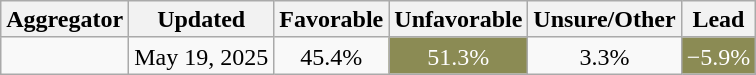<table class="wikitable sortable" style="text-align:center;line-height:17px">
<tr>
<th>Aggregator</th>
<th>Updated</th>
<th>Favorable</th>
<th>Unfavorable</th>
<th>Unsure/Other</th>
<th>Lead</th>
</tr>
<tr>
<td></td>
<td>May 19, 2025</td>
<td>45.4%</td>
<td style="background:#8B8B54; color: white">51.3%</td>
<td>3.3%</td>
<td style="background:#8B8B54; color: white">−5.9%</td>
</tr>
</table>
